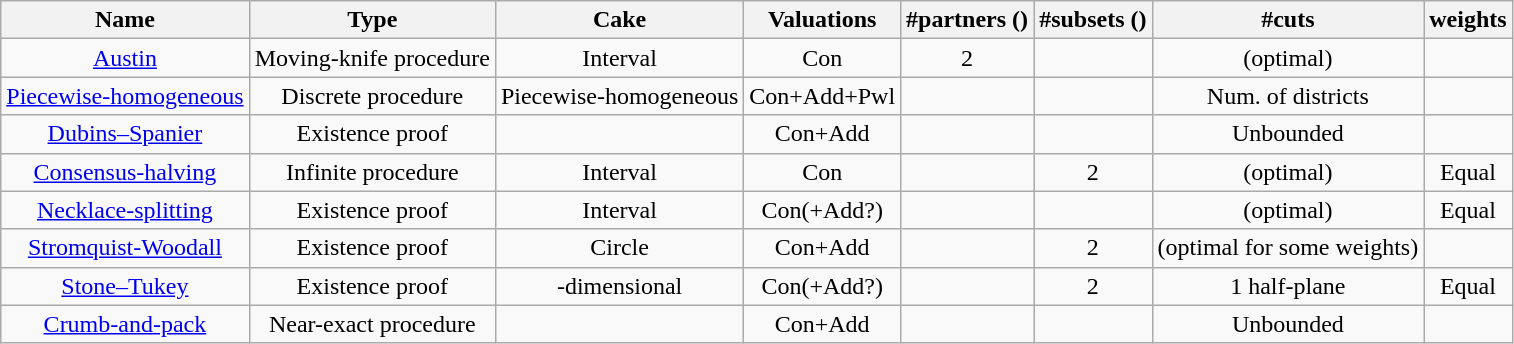<table class="wikitable" style="text-align:center">
<tr>
<th>Name</th>
<th>Type</th>
<th>Cake</th>
<th>Valuations</th>
<th>#partners ()</th>
<th>#subsets ()</th>
<th>#cuts</th>
<th>weights</th>
</tr>
<tr>
<td><a href='#'>Austin</a></td>
<td>Moving-knife procedure</td>
<td>Interval</td>
<td>Con</td>
<td>2</td>
<td></td>
<td> (optimal)</td>
<td></td>
</tr>
<tr>
<td><a href='#'>Piecewise-homogeneous</a></td>
<td>Discrete procedure</td>
<td>Piecewise-homogeneous</td>
<td>Con+Add+Pwl</td>
<td></td>
<td></td>
<td>Num. of districts</td>
<td></td>
</tr>
<tr>
<td><a href='#'>Dubins–Spanier</a></td>
<td>Existence proof</td>
<td></td>
<td>Con+Add</td>
<td></td>
<td></td>
<td>Unbounded</td>
<td></td>
</tr>
<tr>
<td><a href='#'>Consensus-halving</a></td>
<td>Infinite procedure</td>
<td>Interval</td>
<td>Con</td>
<td></td>
<td>2</td>
<td> (optimal)</td>
<td>Equal</td>
</tr>
<tr>
<td><a href='#'>Necklace-splitting</a></td>
<td>Existence proof</td>
<td>Interval</td>
<td>Con(+Add?)</td>
<td></td>
<td></td>
<td> (optimal)</td>
<td>Equal</td>
</tr>
<tr>
<td><a href='#'>Stromquist-Woodall</a></td>
<td>Existence proof</td>
<td>Circle</td>
<td>Con+Add</td>
<td></td>
<td>2</td>
<td> (optimal for some weights)</td>
<td></td>
</tr>
<tr>
<td><a href='#'>Stone–Tukey</a></td>
<td>Existence proof</td>
<td>-dimensional</td>
<td>Con(+Add?)</td>
<td></td>
<td>2</td>
<td>1 half-plane</td>
<td>Equal</td>
</tr>
<tr>
<td><a href='#'>Crumb-and-pack</a></td>
<td>Near-exact procedure</td>
<td></td>
<td>Con+Add</td>
<td></td>
<td></td>
<td>Unbounded</td>
<td></td>
</tr>
</table>
